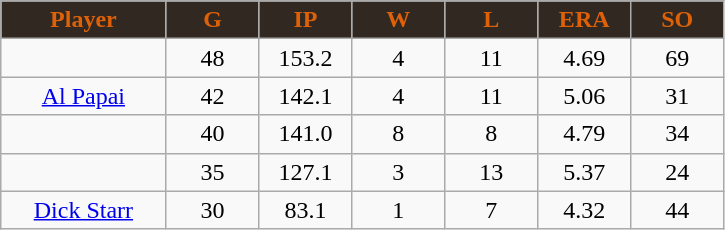<table class="wikitable sortable">
<tr>
<th style="background:#312821;color:#de6108;" width="16%">Player</th>
<th style="background:#312821;color:#de6108;" width="9%">G</th>
<th style="background:#312821;color:#de6108;" width="9%">IP</th>
<th style="background:#312821;color:#de6108;" width="9%">W</th>
<th style="background:#312821;color:#de6108;" width="9%">L</th>
<th style="background:#312821;color:#de6108;" width="9%">ERA</th>
<th style="background:#312821;color:#de6108;" width="9%">SO</th>
</tr>
<tr align="center">
<td></td>
<td>48</td>
<td>153.2</td>
<td>4</td>
<td>11</td>
<td>4.69</td>
<td>69</td>
</tr>
<tr align="center">
<td><a href='#'>Al Papai</a></td>
<td>42</td>
<td>142.1</td>
<td>4</td>
<td>11</td>
<td>5.06</td>
<td>31</td>
</tr>
<tr align=center>
<td></td>
<td>40</td>
<td>141.0</td>
<td>8</td>
<td>8</td>
<td>4.79</td>
<td>34</td>
</tr>
<tr align="center">
<td></td>
<td>35</td>
<td>127.1</td>
<td>3</td>
<td>13</td>
<td>5.37</td>
<td>24</td>
</tr>
<tr align="center">
<td><a href='#'>Dick Starr</a></td>
<td>30</td>
<td>83.1</td>
<td>1</td>
<td>7</td>
<td>4.32</td>
<td>44</td>
</tr>
</table>
